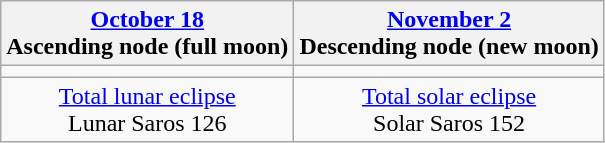<table class="wikitable">
<tr>
<th><a href='#'>October 18</a><br>Ascending node (full moon)<br></th>
<th><a href='#'>November 2</a><br>Descending node (new moon)<br></th>
</tr>
<tr>
<td></td>
<td></td>
</tr>
<tr align=center>
<td><a href='#'>Total lunar eclipse</a><br>Lunar Saros 126</td>
<td><a href='#'>Total solar eclipse</a><br>Solar Saros 152</td>
</tr>
</table>
